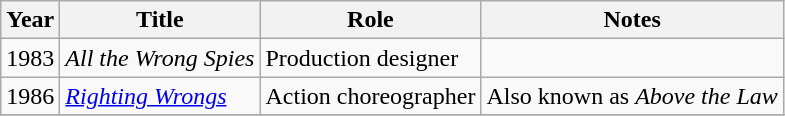<table class="wikitable">
<tr>
<th>Year</th>
<th>Title</th>
<th>Role</th>
<th>Notes</th>
</tr>
<tr>
<td>1983</td>
<td><em>All the Wrong Spies</em></td>
<td>Production designer</td>
<td></td>
</tr>
<tr>
<td>1986</td>
<td><em><a href='#'>Righting Wrongs</a></em></td>
<td>Action choreographer</td>
<td>Also known as <em>Above the Law</em></td>
</tr>
<tr>
</tr>
</table>
